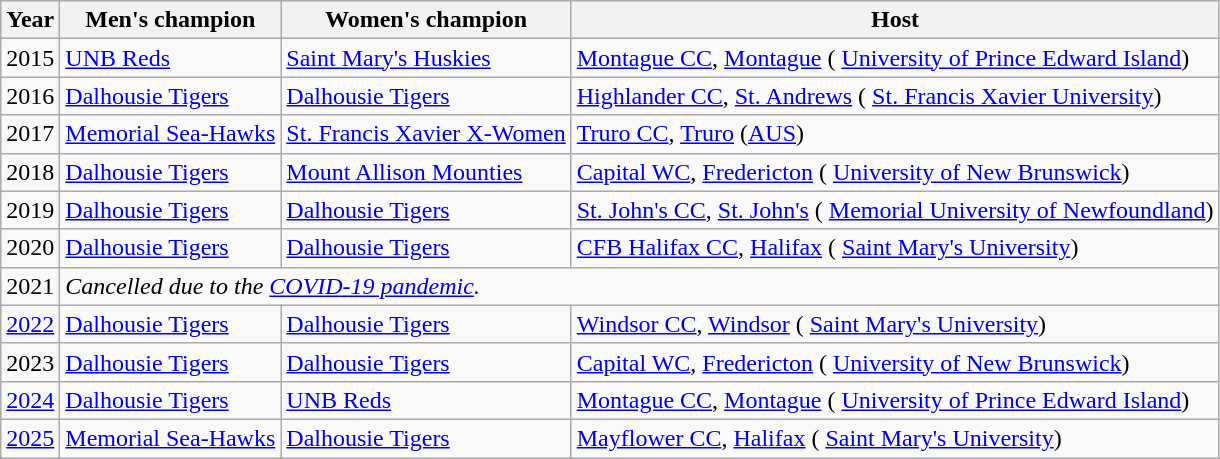<table class="wikitable">
<tr>
<th scope="col">Year</th>
<th scope="col">Men's champion</th>
<th scope="col">Women's champion</th>
<th scope="col">Host</th>
</tr>
<tr>
<td>2015</td>
<td> <a href='#'>UNB Reds</a></td>
<td> <a href='#'>Saint Mary's Huskies</a></td>
<td><a href='#'>Montague CC</a>, <a href='#'>Montague</a> ( <a href='#'>University of Prince Edward Island</a>)</td>
</tr>
<tr>
<td>2016</td>
<td> <a href='#'>Dalhousie Tigers</a></td>
<td> <a href='#'>Dalhousie Tigers</a></td>
<td><a href='#'>Highlander CC</a>, <a href='#'>St. Andrews</a> ( <a href='#'>St. Francis Xavier University</a>)</td>
</tr>
<tr>
<td>2017</td>
<td> <a href='#'>Memorial Sea-Hawks</a></td>
<td> <a href='#'>St. Francis Xavier X-Women</a></td>
<td><a href='#'>Truro CC</a>, <a href='#'>Truro</a> (<a href='#'>AUS</a>)</td>
</tr>
<tr>
<td>2018</td>
<td> <a href='#'>Dalhousie Tigers</a></td>
<td> <a href='#'>Mount Allison Mounties</a></td>
<td><a href='#'>Capital WC</a>, <a href='#'>Fredericton</a> ( <a href='#'>University of New Brunswick</a>)</td>
</tr>
<tr>
<td>2019</td>
<td> <a href='#'>Dalhousie Tigers</a></td>
<td> <a href='#'>Dalhousie Tigers</a></td>
<td><a href='#'>St. John's CC</a>, <a href='#'>St. John's</a> ( <a href='#'>Memorial University of Newfoundland</a>)</td>
</tr>
<tr>
<td>2020</td>
<td> <a href='#'>Dalhousie Tigers</a></td>
<td> <a href='#'>Dalhousie Tigers</a></td>
<td><a href='#'>CFB Halifax CC</a>, <a href='#'>Halifax</a> ( <a href='#'>Saint Mary's University</a>)</td>
</tr>
<tr>
<td>2021</td>
<td colspan="4"><em>Cancelled due to the <a href='#'>COVID-19 pandemic</a>.</em></td>
</tr>
<tr>
<td><a href='#'>2022</a></td>
<td> <a href='#'>Dalhousie Tigers</a></td>
<td> <a href='#'>Dalhousie Tigers</a></td>
<td><a href='#'>Windsor CC</a>, <a href='#'>Windsor</a> ( <a href='#'>Saint Mary's University</a>)</td>
</tr>
<tr>
<td>2023</td>
<td> <a href='#'>Dalhousie Tigers</a></td>
<td> <a href='#'>Dalhousie Tigers</a></td>
<td><a href='#'>Capital WC</a>, <a href='#'>Fredericton</a> ( <a href='#'>University of New Brunswick</a>)</td>
</tr>
<tr>
<td><a href='#'>2024</a></td>
<td> <a href='#'>Dalhousie Tigers</a></td>
<td> <a href='#'>UNB Reds</a></td>
<td><a href='#'>Montague CC</a>, <a href='#'>Montague</a> ( <a href='#'>University of Prince Edward Island</a>)</td>
</tr>
<tr>
<td><a href='#'>2025</a></td>
<td> <a href='#'>Memorial Sea-Hawks</a></td>
<td> <a href='#'>Dalhousie Tigers</a></td>
<td><a href='#'>Mayflower CC</a>, <a href='#'>Halifax</a> ( <a href='#'>Saint Mary's University</a>)</td>
</tr>
</table>
